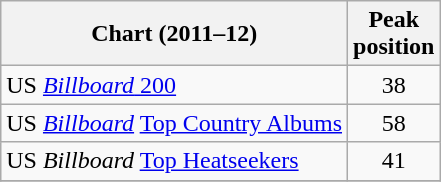<table class="wikitable sortable">
<tr>
<th>Chart (2011–12)</th>
<th>Peak<br>position</th>
</tr>
<tr>
<td>US <a href='#'><em>Billboard</em> 200</a></td>
<td style="text-align:center;">38</td>
</tr>
<tr>
<td>US <em><a href='#'>Billboard</a></em> <a href='#'>Top Country Albums</a></td>
<td style="text-align:center;">58</td>
</tr>
<tr>
<td>US <em>Billboard</em> <a href='#'>Top Heatseekers</a></td>
<td style="text-align:center;">41</td>
</tr>
<tr>
</tr>
</table>
